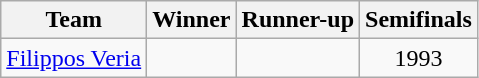<table class="wikitable">
<tr>
<th>Team</th>
<th>Winner</th>
<th>Runner-up</th>
<th>Semifinals</th>
</tr>
<tr>
<td> <a href='#'>Filippos Veria</a></td>
<td></td>
<td></td>
<td align=center>1993</td>
</tr>
</table>
